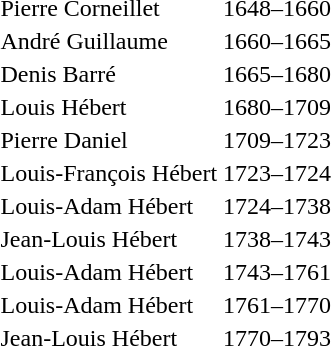<table>
<tr>
<td>Pierre Corneillet</td>
<td>1648–1660</td>
</tr>
<tr>
<td>André Guillaume</td>
<td>1660–1665</td>
</tr>
<tr>
<td>Denis Barré</td>
<td>1665–1680</td>
</tr>
<tr>
<td>Louis Hébert</td>
<td>1680–1709</td>
</tr>
<tr>
<td>Pierre Daniel</td>
<td>1709–1723</td>
</tr>
<tr>
<td>Louis-François Hébert</td>
<td>1723–1724</td>
</tr>
<tr>
<td>Louis-Adam Hébert</td>
<td>1724–1738</td>
</tr>
<tr>
<td>Jean-Louis Hébert</td>
<td>1738–1743</td>
</tr>
<tr>
<td>Louis-Adam Hébert</td>
<td>1743–1761</td>
</tr>
<tr>
<td>Louis-Adam Hébert</td>
<td>1761–1770</td>
</tr>
<tr>
<td>Jean-Louis Hébert</td>
<td>1770–1793</td>
</tr>
</table>
